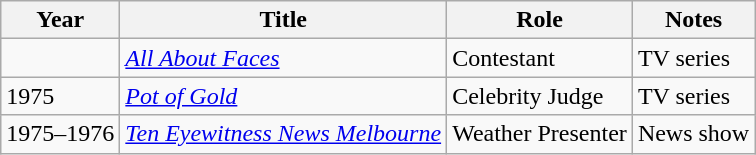<table class="wikitable">
<tr>
<th>Year</th>
<th>Title</th>
<th>Role</th>
<th>Notes</th>
</tr>
<tr>
<td></td>
<td><em><a href='#'>All About Faces</a></em></td>
<td>Contestant</td>
<td>TV series</td>
</tr>
<tr>
<td>1975</td>
<td><em><a href='#'>Pot of Gold</a></em></td>
<td>Celebrity Judge</td>
<td>TV series</td>
</tr>
<tr>
<td>1975–1976</td>
<td><em><a href='#'>Ten Eyewitness News Melbourne</a></em></td>
<td>Weather Presenter</td>
<td>News show</td>
</tr>
</table>
